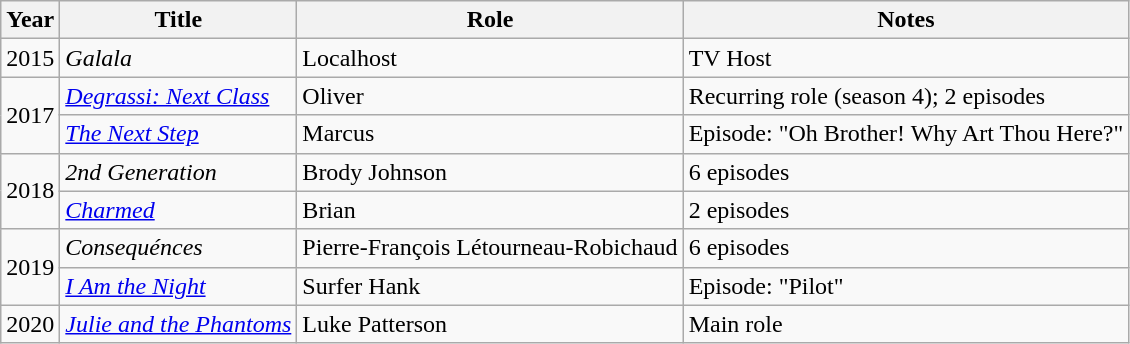<table class="wikitable sortable">
<tr>
<th>Year</th>
<th>Title</th>
<th>Role</th>
<th class="unsortable">Notes</th>
</tr>
<tr>
<td>2015</td>
<td><em>Galala</em></td>
<td>Localhost</td>
<td>TV Host</td>
</tr>
<tr>
<td rowspan="2">2017</td>
<td><em><a href='#'>Degrassi: Next Class</a></em></td>
<td>Oliver</td>
<td>Recurring role (season 4); 2 episodes</td>
</tr>
<tr>
<td data-sort-value="Next Step, The"><em><a href='#'>The Next Step</a></em></td>
<td>Marcus</td>
<td>Episode: "Oh Brother! Why Art Thou Here?"</td>
</tr>
<tr>
<td rowspan="2">2018</td>
<td><em>2nd Generation</em></td>
<td>Brody Johnson</td>
<td>6 episodes</td>
</tr>
<tr>
<td><em><a href='#'>Charmed</a></em></td>
<td>Brian</td>
<td>2 episodes</td>
</tr>
<tr>
<td rowspan="2">2019</td>
<td><em>Consequénces</em></td>
<td>Pierre-François Létourneau-Robichaud</td>
<td>6 episodes</td>
</tr>
<tr>
<td><em><a href='#'>I Am the Night</a></em></td>
<td>Surfer Hank</td>
<td>Episode: "Pilot"</td>
</tr>
<tr>
<td>2020</td>
<td><em><a href='#'>Julie and the Phantoms</a></em></td>
<td>Luke Patterson</td>
<td>Main role</td>
</tr>
</table>
